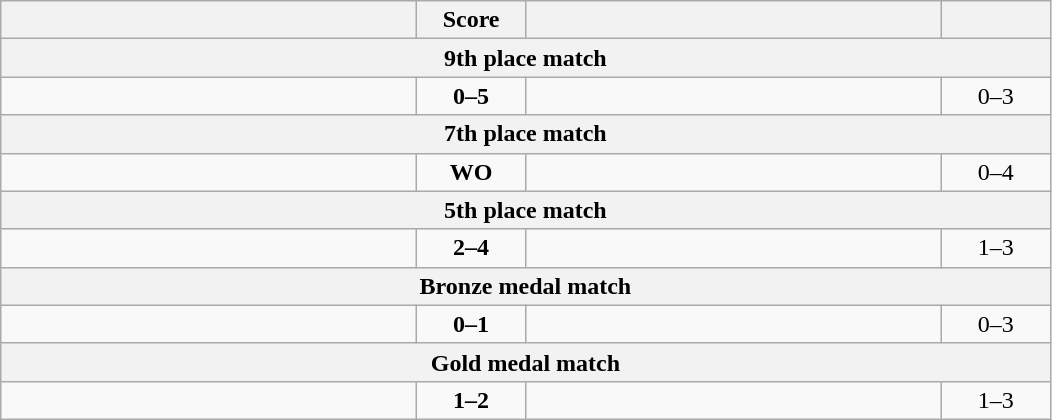<table class="wikitable" style="text-align: center; ">
<tr>
<th align="right" width="270"></th>
<th width="65">Score</th>
<th align="left" width="270"></th>
<th width="65"></th>
</tr>
<tr>
<th colspan="4">9th place match</th>
</tr>
<tr>
<td align="left"></td>
<td><strong>0–5</strong></td>
<td align="left"><strong></strong></td>
<td>0–3 <strong></strong></td>
</tr>
<tr>
<th colspan="4">7th place match</th>
</tr>
<tr>
<td align="left"></td>
<td><strong>WO</strong></td>
<td align="left"><strong></strong></td>
<td>0–4 <strong></strong></td>
</tr>
<tr>
<th colspan="4">5th place match</th>
</tr>
<tr>
<td align="left"></td>
<td><strong>2–4</strong></td>
<td align="left"><strong></strong></td>
<td>1–3 <strong></strong></td>
</tr>
<tr>
<th colspan="4">Bronze medal match</th>
</tr>
<tr>
<td align="left"></td>
<td><strong>0–1</strong></td>
<td align="left"><strong></strong></td>
<td>0–3 <strong></strong></td>
</tr>
<tr>
<th colspan="4">Gold medal match</th>
</tr>
<tr>
<td align="left"></td>
<td><strong>1–2</strong></td>
<td align="left"><strong></strong></td>
<td>1–3 <strong></strong></td>
</tr>
</table>
